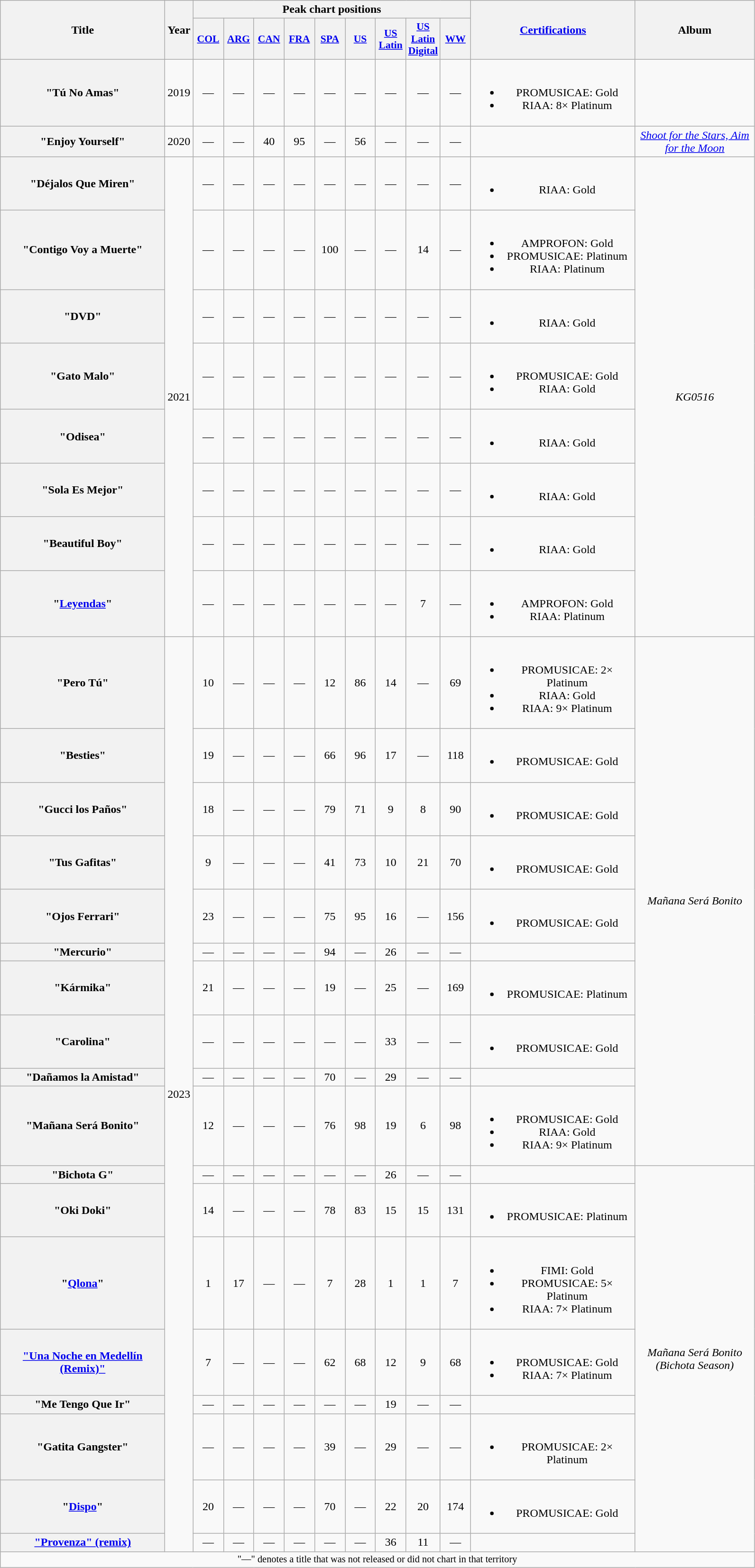<table class="wikitable plainrowheaders" style="text-align:center;">
<tr>
<th scope="col" rowspan="2" style="width:14em;">Title</th>
<th scope="col" rowspan="2" style="width:1em;">Year</th>
<th scope="col" colspan="9">Peak chart positions</th>
<th scope="col" rowspan="2" style="width:14em;"><a href='#'>Certifications</a></th>
<th scope="col" rowspan="2" style="width:10em;">Album</th>
</tr>
<tr>
<th scope="col" style="width:2.5em;font-size:90%;"><a href='#'>COL</a><br></th>
<th scope="col" style="width:2.5em;font-size:90%;"><a href='#'>ARG</a><br></th>
<th scope="col" style="width:2.5em;font-size:90%;"><a href='#'>CAN</a><br></th>
<th scope="col" style="width:2.5em;font-size:90%;"><a href='#'>FRA</a><br></th>
<th scope="col" style="width:2.5em;font-size:90%;"><a href='#'>SPA</a><br></th>
<th scope="col" style="width:2.5em;font-size:90%;"><a href='#'>US</a><br></th>
<th scope="col" style="width:2.5em;font-size:90%;"><a href='#'>US<br>Latin</a><br></th>
<th scope="col" style="width:2.5em;font-size:90%;"><a href='#'>US<br>Latin<br>Digital</a><br></th>
<th scope="col" style="width:2.5em;font-size:90%;"><a href='#'>WW</a><br></th>
</tr>
<tr>
<th scope="row">"Tú No Amas"<br></th>
<td>2019</td>
<td>—</td>
<td>—</td>
<td>—</td>
<td>—</td>
<td>—</td>
<td>—</td>
<td>—</td>
<td>—</td>
<td>—</td>
<td><br><ul><li>PROMUSICAE: Gold</li><li>RIAA: 8× Platinum </li></ul></td>
<td></td>
</tr>
<tr>
<th scope="row">"Enjoy Yourself"<br></th>
<td>2020</td>
<td>—</td>
<td>—</td>
<td>40</td>
<td>95</td>
<td>—</td>
<td>56</td>
<td>—</td>
<td>—</td>
<td>—</td>
<td></td>
<td><em><a href='#'>Shoot for the Stars, Aim for the Moon</a></em></td>
</tr>
<tr>
<th scope="row">"Déjalos Que Miren"</th>
<td rowspan="8">2021</td>
<td>—</td>
<td>—</td>
<td>—</td>
<td>—</td>
<td>—</td>
<td>—</td>
<td>—</td>
<td>—</td>
<td>—</td>
<td><br><ul><li>RIAA: Gold </li></ul></td>
<td rowspan="8"><em>KG0516</em></td>
</tr>
<tr>
<th scope="row">"Contigo Voy a Muerte"<br></th>
<td>—</td>
<td>—</td>
<td>—</td>
<td>—</td>
<td>100</td>
<td>—</td>
<td>—</td>
<td>14</td>
<td>—</td>
<td><br><ul><li>AMPROFON: Gold</li><li>PROMUSICAE: Platinum</li><li>RIAA: Platinum </li></ul></td>
</tr>
<tr>
<th scope="row">"DVD"</th>
<td>—</td>
<td>—</td>
<td>—</td>
<td>—</td>
<td>—</td>
<td>—</td>
<td>—</td>
<td>—</td>
<td>—</td>
<td><br><ul><li>RIAA: Gold </li></ul></td>
</tr>
<tr>
<th scope="row">"Gato Malo"<br></th>
<td>—</td>
<td>—</td>
<td>—</td>
<td>—</td>
<td>—</td>
<td>—</td>
<td>—</td>
<td>—</td>
<td>—</td>
<td><br><ul><li>PROMUSICAE: Gold</li><li>RIAA: Gold </li></ul></td>
</tr>
<tr>
<th scope="row">"Odisea"<br></th>
<td>—</td>
<td>—</td>
<td>—</td>
<td>—</td>
<td>—</td>
<td>—</td>
<td>—</td>
<td>—</td>
<td>—</td>
<td><br><ul><li>RIAA: Gold </li></ul></td>
</tr>
<tr>
<th scope="row">"Sola Es Mejor"<br></th>
<td>—</td>
<td>—</td>
<td>—</td>
<td>—</td>
<td>—</td>
<td>—</td>
<td>—</td>
<td>—</td>
<td>—</td>
<td><br><ul><li>RIAA: Gold </li></ul></td>
</tr>
<tr>
<th scope="row">"Beautiful Boy"<br></th>
<td>—</td>
<td>—</td>
<td>—</td>
<td>—</td>
<td>—</td>
<td>—</td>
<td>—</td>
<td>—</td>
<td>—</td>
<td><br><ul><li>RIAA: Gold </li></ul></td>
</tr>
<tr>
<th scope="row">"<a href='#'>Leyendas</a>"<br></th>
<td>—</td>
<td>—</td>
<td>—</td>
<td>—</td>
<td>—</td>
<td>—</td>
<td>—</td>
<td>7</td>
<td>—</td>
<td><br><ul><li>AMPROFON: Gold</li><li>RIAA: Platinum </li></ul></td>
</tr>
<tr>
<th scope="row">"Pero Tú"<br></th>
<td rowspan="18">2023</td>
<td>10</td>
<td>—</td>
<td>—</td>
<td>—</td>
<td>12</td>
<td>86</td>
<td>14</td>
<td>—</td>
<td>69</td>
<td><br><ul><li>PROMUSICAE: 2× Platinum</li><li>RIAA: Gold</li><li>RIAA: 9× Platinum </li></ul></td>
<td rowspan="10"><em>Mañana Será Bonito</em></td>
</tr>
<tr>
<th scope="row">"Besties"</th>
<td>19</td>
<td>—</td>
<td>—</td>
<td>—</td>
<td>66</td>
<td>96</td>
<td>17</td>
<td>—</td>
<td>118</td>
<td><br><ul><li>PROMUSICAE: Gold</li></ul></td>
</tr>
<tr>
<th scope="row">"Gucci los Paños"</th>
<td>18</td>
<td>—</td>
<td>—</td>
<td>—</td>
<td>79</td>
<td>71</td>
<td>9</td>
<td>8</td>
<td>90</td>
<td><br><ul><li>PROMUSICAE: Gold</li></ul></td>
</tr>
<tr>
<th scope="row">"Tus Gafitas"</th>
<td>9</td>
<td>—</td>
<td>—</td>
<td>—</td>
<td>41</td>
<td>73</td>
<td>10</td>
<td>21</td>
<td>70</td>
<td><br><ul><li>PROMUSICAE: Gold</li></ul></td>
</tr>
<tr>
<th scope="row">"Ojos Ferrari"<br></th>
<td>23</td>
<td>—</td>
<td>—</td>
<td>—</td>
<td>75</td>
<td>95</td>
<td>16</td>
<td>—</td>
<td>156</td>
<td><br><ul><li>PROMUSICAE: Gold</li></ul></td>
</tr>
<tr>
<th scope="row">"Mercurio"</th>
<td>—</td>
<td>—</td>
<td>—</td>
<td>—</td>
<td>94</td>
<td>—</td>
<td>26</td>
<td>—</td>
<td>—</td>
<td></td>
</tr>
<tr>
<th scope="row">"Kármika"<br></th>
<td>21</td>
<td>—</td>
<td>—</td>
<td>—</td>
<td>19</td>
<td>—</td>
<td>25</td>
<td>—</td>
<td>169</td>
<td><br><ul><li>PROMUSICAE: Platinum</li></ul></td>
</tr>
<tr>
<th scope="row">"Carolina"</th>
<td>—</td>
<td>—</td>
<td>—</td>
<td>—</td>
<td>—</td>
<td>—</td>
<td>33</td>
<td>—</td>
<td>—</td>
<td><br><ul><li>PROMUSICAE: Gold</li></ul></td>
</tr>
<tr>
<th scope="row">"Dañamos la Amistad"<br></th>
<td>—</td>
<td>—</td>
<td>—</td>
<td>—</td>
<td>70</td>
<td>—</td>
<td>29</td>
<td>—</td>
<td>—</td>
<td></td>
</tr>
<tr>
<th scope="row">"Mañana Será Bonito"<br></th>
<td>12</td>
<td>—</td>
<td>—</td>
<td>—</td>
<td>76</td>
<td>98</td>
<td>19</td>
<td>6</td>
<td>98</td>
<td><br><ul><li>PROMUSICAE: Gold</li><li>RIAA: Gold </li><li>RIAA: 9× Platinum </li></ul></td>
</tr>
<tr>
<th scope="row">"Bichota G"</th>
<td>—</td>
<td>—</td>
<td>—</td>
<td>—</td>
<td>—</td>
<td>—</td>
<td>26</td>
<td>—</td>
<td>—</td>
<td></td>
<td rowspan="8"><em>Mañana Será Bonito (Bichota Season)</em></td>
</tr>
<tr>
<th scope="row">"Oki Doki"</th>
<td>14</td>
<td>—</td>
<td>—</td>
<td>—</td>
<td>78</td>
<td>83</td>
<td>15</td>
<td>15</td>
<td>131</td>
<td><br><ul><li>PROMUSICAE: Platinum</li></ul></td>
</tr>
<tr>
<th scope="row">"<a href='#'>Qlona</a>"<br></th>
<td>1</td>
<td>17</td>
<td>—</td>
<td>—</td>
<td>7</td>
<td>28</td>
<td>1</td>
<td>1</td>
<td>7</td>
<td><br><ul><li>FIMI: Gold</li><li>PROMUSICAE: 5× Platinum</li><li>RIAA: 7× Platinum </li></ul></td>
</tr>
<tr>
<th scope="row"><a href='#'>"Una Noche en Medellín (Remix)"</a><br></th>
<td>7</td>
<td>—</td>
<td>—</td>
<td>—</td>
<td>62</td>
<td>68</td>
<td>12</td>
<td>9</td>
<td>68</td>
<td><br><ul><li>PROMUSICAE: Gold</li><li>RIAA: 7× Platinum </li></ul></td>
</tr>
<tr>
<th scope="row">"Me Tengo Que Ir"<br></th>
<td>—</td>
<td>—</td>
<td>—</td>
<td>—</td>
<td>—</td>
<td>—</td>
<td>19</td>
<td>—</td>
<td>—</td>
<td></td>
</tr>
<tr>
<th scope="row">"Gatita Gangster"<br></th>
<td>—</td>
<td>—</td>
<td>—</td>
<td>—</td>
<td>39</td>
<td>—</td>
<td>29</td>
<td>—</td>
<td>—</td>
<td><br><ul><li>PROMUSICAE: 2× Platinum</li></ul></td>
</tr>
<tr>
<th scope="row">"<a href='#'>Dispo</a>"<br></th>
<td>20</td>
<td>—</td>
<td>—</td>
<td>—</td>
<td>70</td>
<td>—</td>
<td>22</td>
<td>20</td>
<td>174</td>
<td><br><ul><li>PROMUSICAE: Gold</li></ul></td>
</tr>
<tr>
<th scope="row"><a href='#'>"Provenza" (remix)</a><br></th>
<td>—</td>
<td>—</td>
<td>—</td>
<td>—</td>
<td>—</td>
<td>—</td>
<td>36</td>
<td>11</td>
<td>—</td>
<td></td>
</tr>
<tr>
<td colspan="18" style="font-size:85%">"—" denotes a title that was not released or did not chart in that territory</td>
</tr>
</table>
